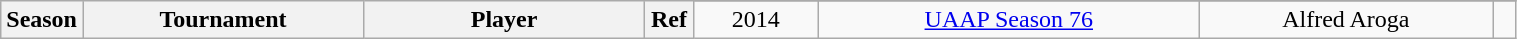<table class="wikitable sortable" style="text-align:center" width="80%">
<tr>
<th style="width:25px;" rowspan="2">Season</th>
<th style="width:180px;" rowspan="2">Tournament</th>
<th style="width:180px;" rowspan="2">Player</th>
<th style="width:25px;" rowspan="2">Ref</th>
</tr>
<tr align=center>
<td>2014</td>
<td><a href='#'>UAAP Season 76</a></td>
<td>Alfred Aroga</td>
<td></td>
</tr>
</table>
